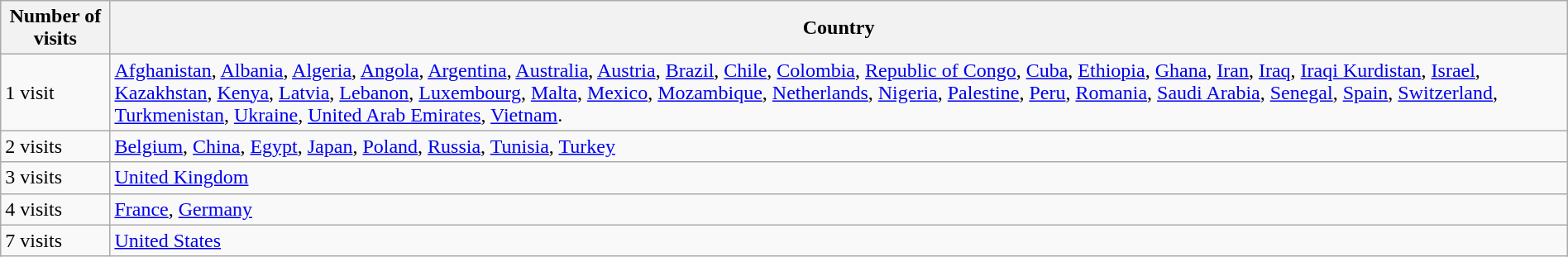<table class="wikitable" style="margin: 1em auto 1em auto">
<tr>
<th>Number of visits</th>
<th>Country</th>
</tr>
<tr>
<td>1 visit</td>
<td><a href='#'>Afghanistan</a>, <a href='#'>Albania</a>, <a href='#'>Algeria</a>, <a href='#'>Angola</a>, <a href='#'>Argentina</a>, <a href='#'>Australia</a>, <a href='#'>Austria</a>, <a href='#'>Brazil</a>, <a href='#'>Chile</a>, <a href='#'>Colombia</a>, <a href='#'>Republic of Congo</a>, <a href='#'>Cuba</a>, <a href='#'>Ethiopia</a>, <a href='#'>Ghana</a>, <a href='#'>Iran</a>, <a href='#'>Iraq</a>, <a href='#'>Iraqi Kurdistan</a>, <a href='#'>Israel</a>, <a href='#'>Kazakhstan</a>, <a href='#'>Kenya</a>, <a href='#'>Latvia</a>, <a href='#'>Lebanon</a>, <a href='#'>Luxembourg</a>, <a href='#'>Malta</a>, <a href='#'>Mexico</a>, <a href='#'>Mozambique</a>, <a href='#'>Netherlands</a>, <a href='#'>Nigeria</a>, <a href='#'>Palestine</a>, <a href='#'>Peru</a>, <a href='#'>Romania</a>, <a href='#'>Saudi Arabia</a>, <a href='#'>Senegal</a>, <a href='#'>Spain</a>, <a href='#'>Switzerland</a>, <a href='#'>Turkmenistan</a>, <a href='#'>Ukraine</a>, <a href='#'>United Arab Emirates</a>, <a href='#'>Vietnam</a>.</td>
</tr>
<tr>
<td>2 visits</td>
<td><a href='#'>Belgium</a>, <a href='#'>China</a>, <a href='#'>Egypt</a>, <a href='#'>Japan</a>, <a href='#'>Poland</a>, <a href='#'>Russia</a>, <a href='#'>Tunisia</a>, <a href='#'>Turkey</a></td>
</tr>
<tr>
<td>3 visits</td>
<td><a href='#'>United Kingdom</a></td>
</tr>
<tr>
<td>4 visits</td>
<td><a href='#'>France</a>, <a href='#'>Germany</a></td>
</tr>
<tr>
<td>7 visits</td>
<td><a href='#'>United States</a></td>
</tr>
</table>
